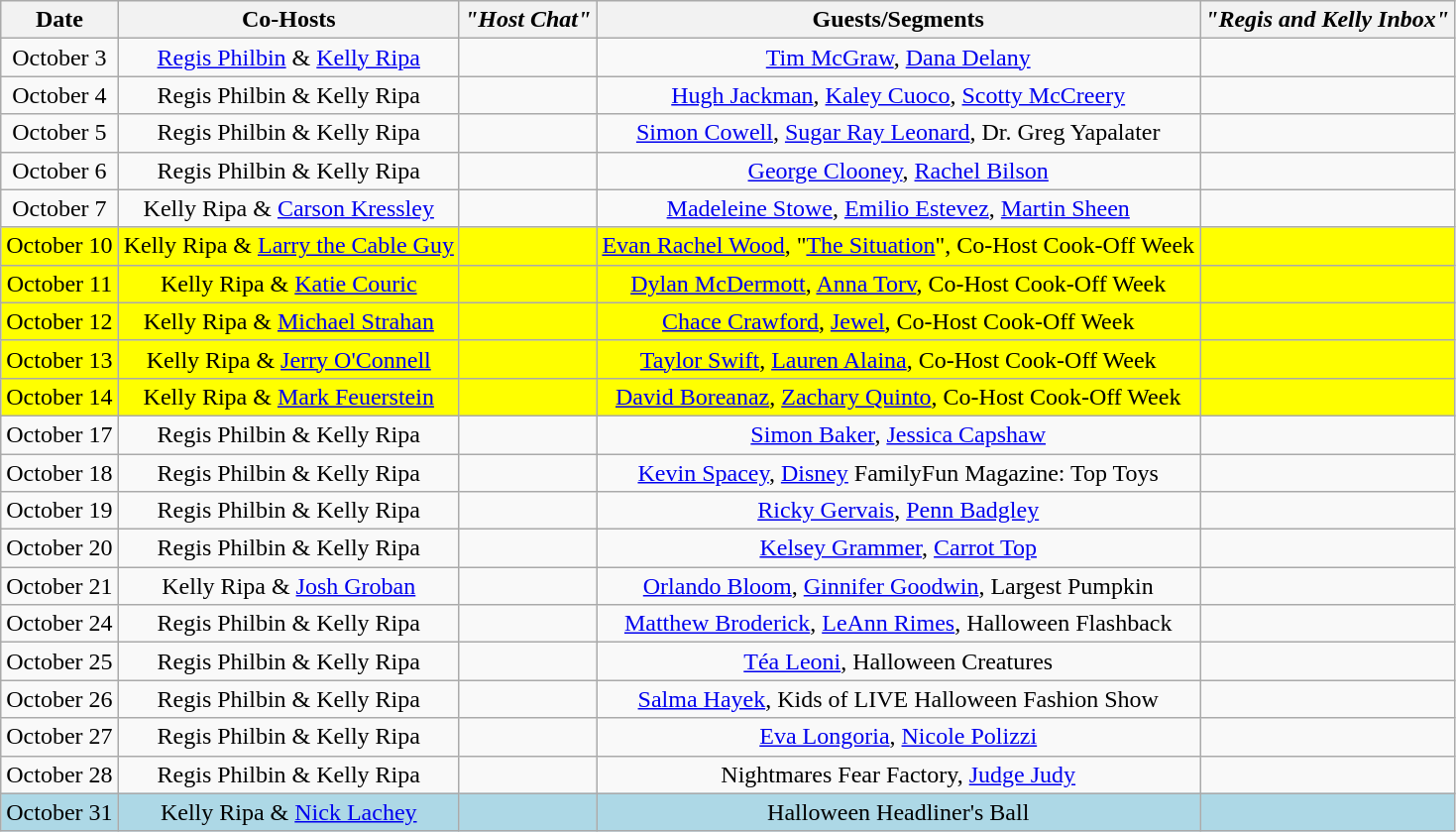<table class="wikitable sortable" style="text-align:center;">
<tr>
<th>Date</th>
<th>Co-Hosts</th>
<th><em>"Host Chat"</em></th>
<th>Guests/Segments</th>
<th><em>"Regis and Kelly Inbox"</em></th>
</tr>
<tr>
<td>October 3</td>
<td><a href='#'>Regis Philbin</a> & <a href='#'>Kelly Ripa</a></td>
<td></td>
<td><a href='#'>Tim McGraw</a>, <a href='#'>Dana Delany</a></td>
<td></td>
</tr>
<tr>
<td>October 4</td>
<td>Regis Philbin & Kelly Ripa</td>
<td></td>
<td><a href='#'>Hugh Jackman</a>, <a href='#'>Kaley Cuoco</a>, <a href='#'>Scotty McCreery</a></td>
<td></td>
</tr>
<tr>
<td>October 5</td>
<td>Regis Philbin & Kelly Ripa</td>
<td></td>
<td><a href='#'>Simon Cowell</a>, <a href='#'>Sugar Ray Leonard</a>, Dr. Greg Yapalater</td>
<td></td>
</tr>
<tr>
<td>October 6</td>
<td>Regis Philbin & Kelly Ripa</td>
<td></td>
<td><a href='#'>George Clooney</a>, <a href='#'>Rachel Bilson</a></td>
<td></td>
</tr>
<tr>
<td>October 7</td>
<td>Kelly Ripa & <a href='#'>Carson Kressley</a></td>
<td></td>
<td><a href='#'>Madeleine Stowe</a>, <a href='#'>Emilio Estevez</a>, <a href='#'>Martin Sheen</a></td>
<td></td>
</tr>
<tr style="background:yellow;">
<td>October 10</td>
<td>Kelly Ripa & <a href='#'>Larry the Cable Guy</a></td>
<td></td>
<td><a href='#'>Evan Rachel Wood</a>, "<a href='#'>The Situation</a>", Co-Host Cook-Off Week</td>
<td></td>
</tr>
<tr style="background:yellow;">
<td>October 11</td>
<td>Kelly Ripa & <a href='#'>Katie Couric</a></td>
<td></td>
<td><a href='#'>Dylan McDermott</a>, <a href='#'>Anna Torv</a>, Co-Host Cook-Off Week</td>
<td></td>
</tr>
<tr style="background:yellow;">
<td>October 12</td>
<td>Kelly Ripa & <a href='#'>Michael Strahan</a></td>
<td></td>
<td><a href='#'>Chace Crawford</a>, <a href='#'>Jewel</a>, Co-Host Cook-Off Week</td>
<td></td>
</tr>
<tr style="background:yellow;">
<td>October 13</td>
<td>Kelly Ripa & <a href='#'>Jerry O'Connell</a></td>
<td></td>
<td><a href='#'>Taylor Swift</a>, <a href='#'>Lauren Alaina</a>, Co-Host Cook-Off Week</td>
<td></td>
</tr>
<tr style="background:yellow;">
<td>October 14</td>
<td>Kelly Ripa & <a href='#'>Mark Feuerstein</a></td>
<td></td>
<td><a href='#'>David Boreanaz</a>, <a href='#'>Zachary Quinto</a>, Co-Host Cook-Off Week</td>
<td></td>
</tr>
<tr>
<td>October 17</td>
<td>Regis Philbin & Kelly Ripa</td>
<td></td>
<td><a href='#'>Simon Baker</a>, <a href='#'>Jessica Capshaw</a></td>
<td></td>
</tr>
<tr>
<td>October 18</td>
<td>Regis Philbin & Kelly Ripa</td>
<td></td>
<td><a href='#'>Kevin Spacey</a>, <a href='#'>Disney</a> FamilyFun Magazine: Top Toys</td>
<td></td>
</tr>
<tr>
<td>October 19</td>
<td>Regis Philbin & Kelly Ripa</td>
<td></td>
<td><a href='#'>Ricky Gervais</a>, <a href='#'>Penn Badgley</a></td>
<td></td>
</tr>
<tr>
<td>October 20</td>
<td>Regis Philbin & Kelly Ripa</td>
<td></td>
<td><a href='#'>Kelsey Grammer</a>, <a href='#'>Carrot Top</a></td>
<td></td>
</tr>
<tr>
<td>October 21</td>
<td>Kelly Ripa & <a href='#'>Josh Groban</a></td>
<td></td>
<td><a href='#'>Orlando Bloom</a>, <a href='#'>Ginnifer Goodwin</a>, Largest Pumpkin</td>
<td></td>
</tr>
<tr>
<td>October 24</td>
<td>Regis Philbin & Kelly Ripa</td>
<td></td>
<td><a href='#'>Matthew Broderick</a>, <a href='#'>LeAnn Rimes</a>, Halloween Flashback</td>
<td></td>
</tr>
<tr>
<td>October 25</td>
<td>Regis Philbin & Kelly Ripa</td>
<td></td>
<td><a href='#'>Téa Leoni</a>, Halloween Creatures</td>
<td></td>
</tr>
<tr>
<td>October 26</td>
<td>Regis Philbin & Kelly Ripa</td>
<td></td>
<td><a href='#'>Salma Hayek</a>, Kids of LIVE Halloween Fashion Show</td>
<td></td>
</tr>
<tr>
<td>October 27</td>
<td>Regis Philbin & Kelly Ripa</td>
<td></td>
<td><a href='#'>Eva Longoria</a>, <a href='#'>Nicole Polizzi</a></td>
<td></td>
</tr>
<tr>
<td>October 28</td>
<td>Regis Philbin & Kelly Ripa</td>
<td></td>
<td>Nightmares Fear Factory, <a href='#'>Judge Judy</a></td>
<td></td>
</tr>
<tr style="background:lightblue;">
<td>October 31</td>
<td>Kelly Ripa & <a href='#'>Nick Lachey</a></td>
<td></td>
<td>Halloween Headliner's Ball</td>
<td></td>
</tr>
</table>
